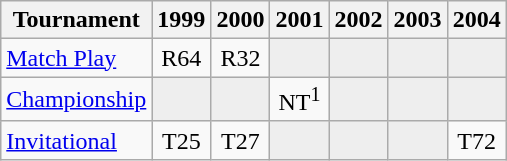<table class="wikitable" style="text-align:center;">
<tr>
<th>Tournament</th>
<th>1999</th>
<th>2000</th>
<th>2001</th>
<th>2002</th>
<th>2003</th>
<th>2004</th>
</tr>
<tr>
<td align="left"><a href='#'>Match Play</a></td>
<td>R64</td>
<td>R32</td>
<td style="background:#eeeeee;"></td>
<td style="background:#eeeeee;"></td>
<td style="background:#eeeeee;"></td>
<td style="background:#eeeeee;"></td>
</tr>
<tr>
<td align="left"><a href='#'>Championship</a></td>
<td style="background:#eeeeee;"></td>
<td style="background:#eeeeee;"></td>
<td>NT<sup>1</sup></td>
<td style="background:#eeeeee;"></td>
<td style="background:#eeeeee;"></td>
<td style="background:#eeeeee;"></td>
</tr>
<tr>
<td align="left"><a href='#'>Invitational</a></td>
<td>T25</td>
<td>T27</td>
<td style="background:#eeeeee;"></td>
<td style="background:#eeeeee;"></td>
<td style="background:#eeeeee;"></td>
<td>T72</td>
</tr>
</table>
